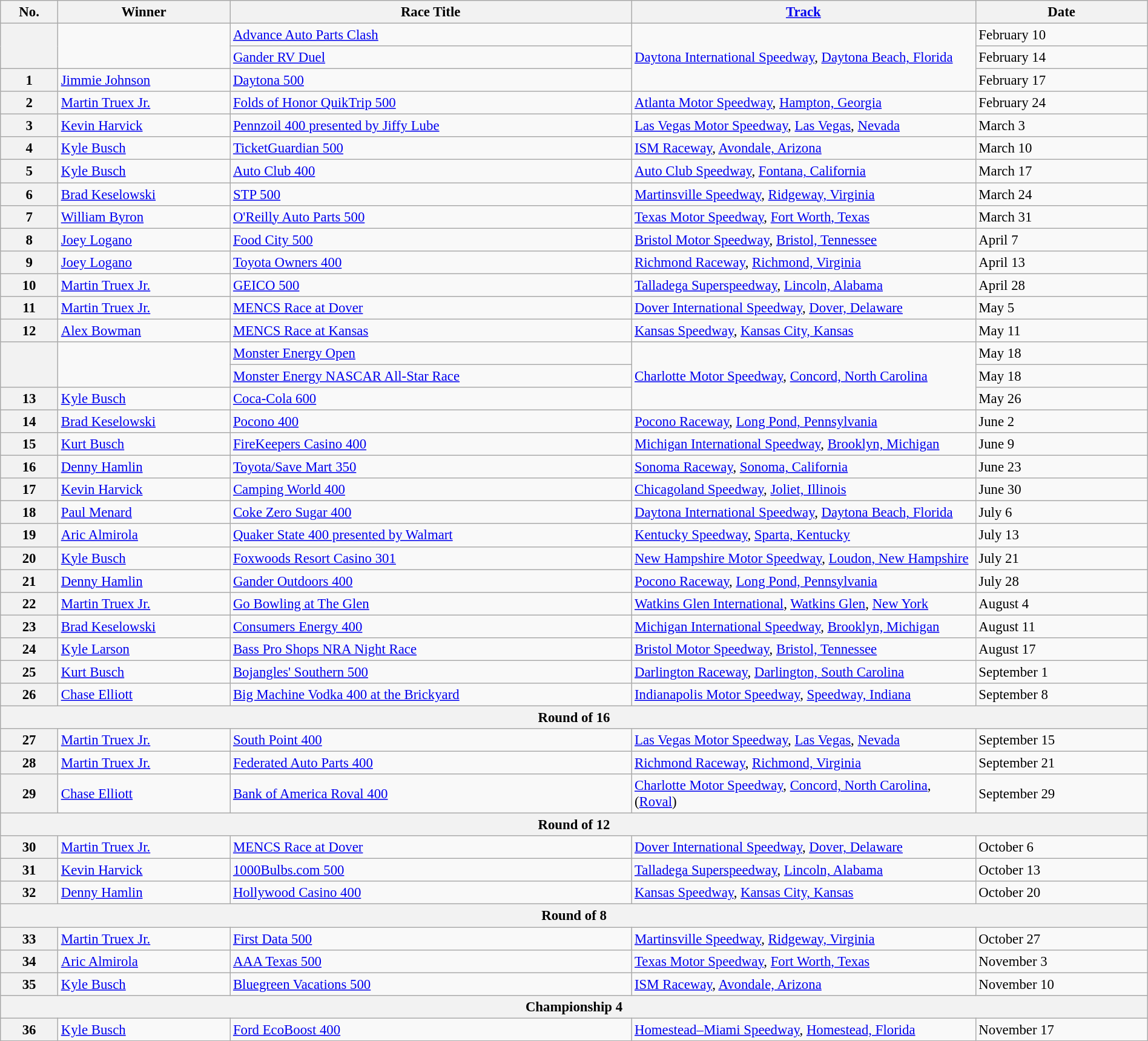<table class="wikitable sortable" style="font-size:95%; width:100%">
<tr>
<th style="width:5%;">No.</th>
<th style="width:15%;">Winner</th>
<th style="width:35%;">Race Title</th>
<th style="width:30%;"><a href='#'>Track</a></th>
<th style="width:15%;">Date</th>
</tr>
<tr>
<th rowspan="2"></th>
<td rowspan="2"></td>
<td><a href='#'>Advance Auto Parts Clash</a></td>
<td rowspan="3"><a href='#'>Daytona International Speedway</a>, <a href='#'>Daytona Beach, Florida</a></td>
<td>February 10</td>
</tr>
<tr>
<td><a href='#'>Gander RV Duel</a></td>
<td>February 14</td>
</tr>
<tr>
<th>1</th>
<td><a href='#'>Jimmie Johnson</a></td>
<td><a href='#'>Daytona 500</a></td>
<td>February 17</td>
</tr>
<tr>
<th>2</th>
<td><a href='#'>Martin Truex Jr.</a></td>
<td><a href='#'>Folds of Honor QuikTrip 500</a></td>
<td><a href='#'>Atlanta Motor Speedway</a>, <a href='#'>Hampton, Georgia</a></td>
<td>February 24</td>
</tr>
<tr>
<th>3</th>
<td><a href='#'>Kevin Harvick</a></td>
<td><a href='#'>Pennzoil 400 presented by Jiffy Lube</a></td>
<td><a href='#'>Las Vegas Motor Speedway</a>, <a href='#'>Las Vegas</a>, <a href='#'>Nevada</a></td>
<td>March 3</td>
</tr>
<tr>
<th>4</th>
<td><a href='#'>Kyle Busch</a></td>
<td><a href='#'>TicketGuardian 500</a></td>
<td><a href='#'>ISM Raceway</a>, <a href='#'>Avondale, Arizona</a></td>
<td>March 10</td>
</tr>
<tr>
<th>5</th>
<td><a href='#'>Kyle Busch</a></td>
<td><a href='#'>Auto Club 400</a></td>
<td><a href='#'>Auto Club Speedway</a>, <a href='#'>Fontana, California</a></td>
<td>March 17</td>
</tr>
<tr>
<th>6</th>
<td><a href='#'>Brad Keselowski</a></td>
<td><a href='#'>STP 500</a></td>
<td><a href='#'>Martinsville Speedway</a>, <a href='#'>Ridgeway, Virginia</a></td>
<td>March 24</td>
</tr>
<tr>
<th>7</th>
<td><a href='#'>William Byron</a></td>
<td><a href='#'>O'Reilly Auto Parts 500</a></td>
<td><a href='#'>Texas Motor Speedway</a>, <a href='#'>Fort Worth, Texas</a></td>
<td>March 31</td>
</tr>
<tr>
<th>8</th>
<td><a href='#'>Joey Logano</a></td>
<td><a href='#'>Food City 500</a></td>
<td><a href='#'>Bristol Motor Speedway</a>, <a href='#'>Bristol, Tennessee</a></td>
<td>April 7</td>
</tr>
<tr>
<th>9</th>
<td><a href='#'>Joey Logano</a></td>
<td><a href='#'>Toyota Owners 400</a></td>
<td><a href='#'>Richmond Raceway</a>, <a href='#'>Richmond, Virginia</a></td>
<td>April 13</td>
</tr>
<tr>
<th>10</th>
<td><a href='#'>Martin Truex Jr.</a></td>
<td><a href='#'>GEICO 500</a></td>
<td><a href='#'>Talladega Superspeedway</a>, <a href='#'>Lincoln, Alabama</a></td>
<td>April 28</td>
</tr>
<tr>
<th>11</th>
<td><a href='#'>Martin Truex Jr.</a></td>
<td><a href='#'>MENCS Race at Dover</a></td>
<td><a href='#'>Dover International Speedway</a>, <a href='#'>Dover, Delaware</a></td>
<td>May 5</td>
</tr>
<tr>
<th>12</th>
<td><a href='#'>Alex Bowman</a></td>
<td><a href='#'>MENCS Race at Kansas</a></td>
<td><a href='#'>Kansas Speedway</a>, <a href='#'>Kansas City, Kansas</a></td>
<td>May 11</td>
</tr>
<tr>
<th rowspan="2"></th>
<td rowspan="2"></td>
<td><a href='#'>Monster Energy Open</a></td>
<td rowspan="3"><a href='#'>Charlotte Motor Speedway</a>, <a href='#'>Concord, North Carolina</a></td>
<td>May 18</td>
</tr>
<tr>
<td><a href='#'>Monster Energy NASCAR All-Star Race</a></td>
<td>May 18</td>
</tr>
<tr>
<th>13</th>
<td><a href='#'>Kyle Busch</a></td>
<td><a href='#'>Coca-Cola 600</a></td>
<td>May 26</td>
</tr>
<tr>
<th>14</th>
<td><a href='#'>Brad Keselowski</a></td>
<td><a href='#'>Pocono 400</a></td>
<td><a href='#'>Pocono Raceway</a>, <a href='#'>Long Pond, Pennsylvania</a></td>
<td>June 2</td>
</tr>
<tr>
<th>15</th>
<td><a href='#'>Kurt Busch</a></td>
<td><a href='#'>FireKeepers Casino 400</a></td>
<td><a href='#'>Michigan International Speedway</a>, <a href='#'>Brooklyn, Michigan</a></td>
<td>June 9</td>
</tr>
<tr>
<th>16</th>
<td><a href='#'>Denny Hamlin</a></td>
<td><a href='#'>Toyota/Save Mart 350</a></td>
<td><a href='#'>Sonoma Raceway</a>, <a href='#'>Sonoma, California</a></td>
<td>June 23</td>
</tr>
<tr>
<th>17</th>
<td><a href='#'>Kevin Harvick</a></td>
<td><a href='#'>Camping World 400</a></td>
<td><a href='#'>Chicagoland Speedway</a>, <a href='#'>Joliet, Illinois</a></td>
<td>June 30</td>
</tr>
<tr>
<th>18</th>
<td><a href='#'>Paul Menard</a></td>
<td><a href='#'>Coke Zero Sugar 400</a></td>
<td><a href='#'>Daytona International Speedway</a>, <a href='#'>Daytona Beach, Florida</a></td>
<td>July 6</td>
</tr>
<tr>
<th>19</th>
<td><a href='#'>Aric Almirola</a></td>
<td><a href='#'>Quaker State 400 presented by Walmart</a></td>
<td><a href='#'>Kentucky Speedway</a>, <a href='#'>Sparta, Kentucky</a></td>
<td>July 13</td>
</tr>
<tr>
<th>20</th>
<td><a href='#'>Kyle Busch</a></td>
<td><a href='#'>Foxwoods Resort Casino 301</a></td>
<td><a href='#'>New Hampshire Motor Speedway</a>, <a href='#'>Loudon, New Hampshire</a></td>
<td>July 21</td>
</tr>
<tr>
<th>21</th>
<td><a href='#'>Denny Hamlin</a></td>
<td><a href='#'>Gander Outdoors 400</a></td>
<td><a href='#'>Pocono Raceway</a>, <a href='#'>Long Pond, Pennsylvania</a></td>
<td>July 28</td>
</tr>
<tr>
<th>22</th>
<td><a href='#'>Martin Truex Jr.</a></td>
<td><a href='#'>Go Bowling at The Glen</a></td>
<td><a href='#'>Watkins Glen International</a>, <a href='#'>Watkins Glen</a>, <a href='#'>New York</a></td>
<td>August 4</td>
</tr>
<tr>
<th>23</th>
<td><a href='#'>Brad Keselowski</a></td>
<td><a href='#'>Consumers Energy 400</a></td>
<td><a href='#'>Michigan International Speedway</a>, <a href='#'>Brooklyn, Michigan</a></td>
<td>August 11</td>
</tr>
<tr>
<th>24</th>
<td><a href='#'>Kyle Larson</a></td>
<td><a href='#'>Bass Pro Shops NRA Night Race</a></td>
<td><a href='#'>Bristol Motor Speedway</a>, <a href='#'>Bristol, Tennessee</a></td>
<td>August 17</td>
</tr>
<tr>
<th>25</th>
<td><a href='#'>Kurt Busch</a></td>
<td><a href='#'>Bojangles' Southern 500</a></td>
<td><a href='#'>Darlington Raceway</a>, <a href='#'>Darlington, South Carolina</a></td>
<td>September 1</td>
</tr>
<tr>
<th>26</th>
<td><a href='#'>Chase Elliott</a></td>
<td><a href='#'>Big Machine Vodka 400 at the Brickyard</a></td>
<td><a href='#'>Indianapolis Motor Speedway</a>, <a href='#'>Speedway, Indiana</a></td>
<td>September 8</td>
</tr>
<tr>
<th colspan="5">Round of 16</th>
</tr>
<tr>
<th>27</th>
<td><a href='#'>Martin Truex Jr.</a></td>
<td><a href='#'>South Point 400</a></td>
<td><a href='#'>Las Vegas Motor Speedway</a>, <a href='#'>Las Vegas</a>, <a href='#'>Nevada</a></td>
<td>September 15</td>
</tr>
<tr>
<th>28</th>
<td><a href='#'>Martin Truex Jr.</a></td>
<td><a href='#'>Federated Auto Parts 400</a></td>
<td><a href='#'>Richmond Raceway</a>, <a href='#'>Richmond, Virginia</a></td>
<td>September 21</td>
</tr>
<tr>
<th>29</th>
<td><a href='#'>Chase Elliott</a></td>
<td><a href='#'>Bank of America Roval 400</a></td>
<td><a href='#'>Charlotte Motor Speedway</a>, <a href='#'>Concord, North Carolina</a>, (<a href='#'>Roval</a>)</td>
<td>September 29</td>
</tr>
<tr>
<th colspan="5">Round of 12</th>
</tr>
<tr>
<th>30</th>
<td><a href='#'>Martin Truex Jr.</a></td>
<td><a href='#'>MENCS Race at Dover</a></td>
<td><a href='#'>Dover International Speedway</a>, <a href='#'>Dover, Delaware</a></td>
<td>October 6</td>
</tr>
<tr>
<th>31</th>
<td><a href='#'>Kevin Harvick</a></td>
<td><a href='#'>1000Bulbs.com 500</a></td>
<td><a href='#'>Talladega Superspeedway</a>, <a href='#'>Lincoln, Alabama</a></td>
<td>October 13</td>
</tr>
<tr>
<th>32</th>
<td><a href='#'>Denny Hamlin</a></td>
<td><a href='#'>Hollywood Casino 400</a></td>
<td><a href='#'>Kansas Speedway</a>, <a href='#'>Kansas City, Kansas</a></td>
<td>October 20</td>
</tr>
<tr>
<th colspan="5">Round of 8</th>
</tr>
<tr>
<th>33</th>
<td><a href='#'>Martin Truex Jr.</a></td>
<td><a href='#'>First Data 500</a></td>
<td><a href='#'>Martinsville Speedway</a>, <a href='#'>Ridgeway, Virginia</a></td>
<td>October 27</td>
</tr>
<tr>
<th>34</th>
<td><a href='#'>Aric Almirola</a></td>
<td><a href='#'>AAA Texas 500</a></td>
<td><a href='#'>Texas Motor Speedway</a>, <a href='#'>Fort Worth, Texas</a></td>
<td>November 3</td>
</tr>
<tr>
<th>35</th>
<td><a href='#'>Kyle Busch</a></td>
<td><a href='#'>Bluegreen Vacations 500</a></td>
<td><a href='#'>ISM Raceway</a>, <a href='#'>Avondale, Arizona</a></td>
<td>November 10</td>
</tr>
<tr>
<th colspan="5">Championship 4</th>
</tr>
<tr>
<th>36</th>
<td><a href='#'>Kyle Busch</a></td>
<td><a href='#'>Ford EcoBoost 400</a></td>
<td><a href='#'>Homestead–Miami Speedway</a>, <a href='#'>Homestead, Florida</a></td>
<td>November 17</td>
</tr>
</table>
